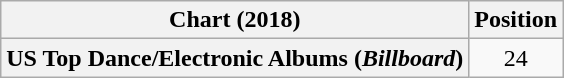<table class="wikitable plainrowheaders" style="text-align:center">
<tr>
<th scope="col">Chart (2018)</th>
<th scope="col">Position</th>
</tr>
<tr>
<th scope="row">US Top Dance/Electronic Albums (<em>Billboard</em>)</th>
<td>24</td>
</tr>
</table>
